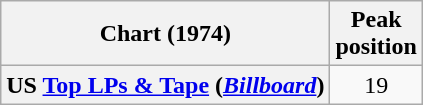<table class="wikitable sortable plainrowheaders" style="text-align:center;">
<tr>
<th scope="col">Chart (1974)</th>
<th scope="col">Peak<br>position</th>
</tr>
<tr>
<th scope="row">US <a href='#'>Top LPs & Tape</a> (<em><a href='#'>Billboard</a></em>)</th>
<td align="center">19</td>
</tr>
</table>
